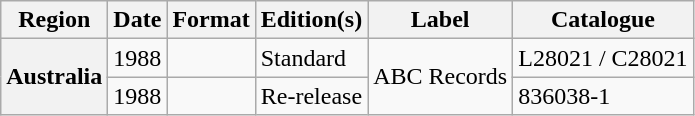<table class="wikitable plainrowheaders">
<tr>
<th scope="col">Region</th>
<th scope="col">Date</th>
<th scope="col">Format</th>
<th scope="col">Edition(s)</th>
<th scope="col">Label</th>
<th scope="col">Catalogue</th>
</tr>
<tr>
<th scope="row" rowspan="2">Australia</th>
<td>1988</td>
<td></td>
<td>Standard</td>
<td rowspan="2">ABC Records</td>
<td>L28021 / C28021</td>
</tr>
<tr>
<td>1988</td>
<td></td>
<td>Re-release</td>
<td>836038-1</td>
</tr>
</table>
